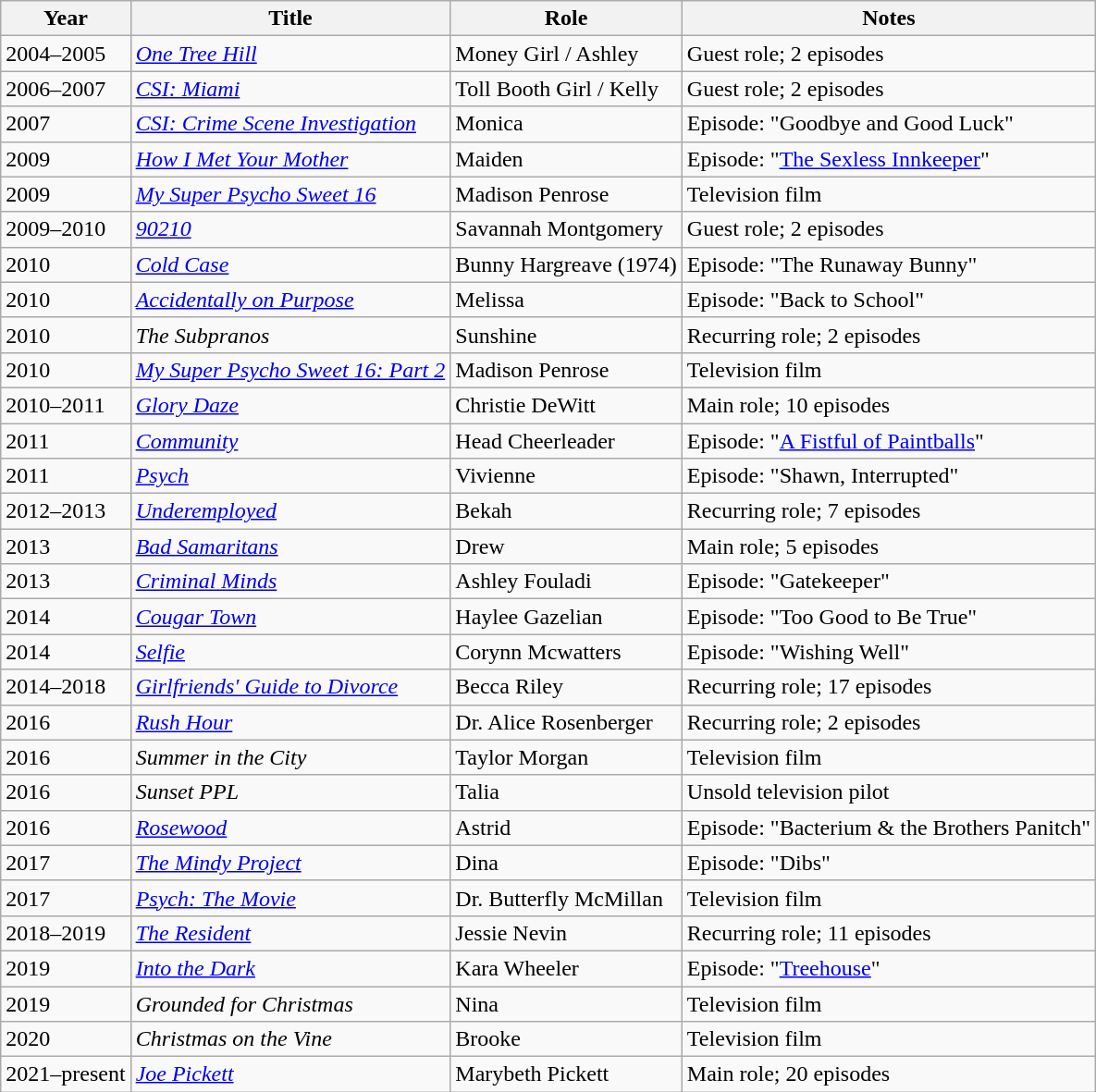<table class="wikitable sortable">
<tr>
<th>Year</th>
<th>Title</th>
<th>Role</th>
<th class="unsortable">Notes</th>
</tr>
<tr>
<td>2004–2005</td>
<td><em><a href='#'>One Tree Hill</a></em></td>
<td>Money Girl / Ashley</td>
<td>Guest role; 2 episodes</td>
</tr>
<tr>
<td>2006–2007</td>
<td><em><a href='#'>CSI: Miami</a></em></td>
<td>Toll Booth Girl / Kelly</td>
<td>Guest role; 2 episodes</td>
</tr>
<tr>
<td>2007</td>
<td><em><a href='#'>CSI: Crime Scene Investigation</a></em></td>
<td>Monica</td>
<td>Episode: "Goodbye and Good Luck"</td>
</tr>
<tr>
<td>2009</td>
<td><em><a href='#'>How I Met Your Mother</a></em></td>
<td>Maiden</td>
<td>Episode: "<a href='#'>The Sexless Innkeeper</a>"</td>
</tr>
<tr>
<td>2009</td>
<td><em><a href='#'>My Super Psycho Sweet 16</a></em></td>
<td>Madison Penrose</td>
<td>Television film</td>
</tr>
<tr>
<td>2009–2010</td>
<td><em><a href='#'>90210</a></em></td>
<td>Savannah Montgomery</td>
<td>Guest role; 2 episodes</td>
</tr>
<tr>
<td>2010</td>
<td><em><a href='#'>Cold Case</a></em></td>
<td>Bunny Hargreave (1974)</td>
<td>Episode: "The Runaway Bunny"</td>
</tr>
<tr>
<td>2010</td>
<td><em><a href='#'>Accidentally on Purpose</a></em></td>
<td>Melissa</td>
<td>Episode: "Back to School"</td>
</tr>
<tr>
<td>2010</td>
<td><em>The Subpranos</em></td>
<td>Sunshine</td>
<td>Recurring role; 2 episodes</td>
</tr>
<tr>
<td>2010</td>
<td><em><a href='#'>My Super Psycho Sweet 16: Part 2</a></em></td>
<td>Madison Penrose</td>
<td>Television film</td>
</tr>
<tr>
<td>2010–2011</td>
<td><em><a href='#'>Glory Daze</a></em></td>
<td>Christie DeWitt</td>
<td>Main role; 10 episodes</td>
</tr>
<tr>
<td>2011</td>
<td><em><a href='#'>Community</a></em></td>
<td>Head Cheerleader</td>
<td>Episode: "<a href='#'>A Fistful of Paintballs</a>"</td>
</tr>
<tr>
<td>2011</td>
<td><em><a href='#'>Psych</a></em></td>
<td>Vivienne</td>
<td>Episode: "Shawn, Interrupted"</td>
</tr>
<tr>
<td>2012–2013</td>
<td><em><a href='#'>Underemployed</a></em></td>
<td>Bekah</td>
<td>Recurring role; 7 episodes</td>
</tr>
<tr>
<td>2013</td>
<td><em><a href='#'>Bad Samaritans</a></em></td>
<td>Drew</td>
<td>Main role; 5 episodes</td>
</tr>
<tr>
<td>2013</td>
<td><em><a href='#'>Criminal Minds</a></em></td>
<td>Ashley Fouladi</td>
<td>Episode: "Gatekeeper"</td>
</tr>
<tr>
<td>2014</td>
<td><em><a href='#'>Cougar Town</a></em></td>
<td>Haylee Gazelian</td>
<td>Episode: "Too Good to Be True"</td>
</tr>
<tr>
<td>2014</td>
<td><em><a href='#'>Selfie</a></em></td>
<td>Corynn Mcwatters</td>
<td>Episode: "Wishing Well"</td>
</tr>
<tr>
<td>2014–2018</td>
<td><em><a href='#'>Girlfriends' Guide to Divorce</a></em></td>
<td>Becca Riley</td>
<td>Recurring role; 17 episodes</td>
</tr>
<tr>
<td>2016</td>
<td><em><a href='#'>Rush Hour</a></em></td>
<td>Dr. Alice Rosenberger</td>
<td>Recurring role; 2 episodes</td>
</tr>
<tr>
<td>2016</td>
<td><em>Summer in the City</em></td>
<td>Taylor Morgan</td>
<td>Television film</td>
</tr>
<tr>
<td>2016</td>
<td><em>Sunset PPL</em></td>
<td>Talia</td>
<td>Unsold television pilot</td>
</tr>
<tr>
<td>2016</td>
<td><em><a href='#'>Rosewood</a></em></td>
<td>Astrid</td>
<td>Episode: "Bacterium & the Brothers Panitch"</td>
</tr>
<tr>
<td>2017</td>
<td><em><a href='#'>The Mindy Project</a></em></td>
<td>Dina</td>
<td>Episode: "Dibs"</td>
</tr>
<tr>
<td>2017</td>
<td><em><a href='#'>Psych: The Movie</a></em></td>
<td>Dr. Butterfly McMillan</td>
<td>Television film</td>
</tr>
<tr>
<td>2018–2019</td>
<td><em><a href='#'>The Resident</a></em></td>
<td>Jessie Nevin</td>
<td>Recurring role; 11 episodes</td>
</tr>
<tr>
<td>2019</td>
<td><em><a href='#'>Into the Dark</a></em></td>
<td>Kara Wheeler</td>
<td>Episode: "<a href='#'>Treehouse</a>"</td>
</tr>
<tr>
<td>2019</td>
<td><em>Grounded for Christmas</em></td>
<td>Nina</td>
<td>Television film</td>
</tr>
<tr>
<td>2020</td>
<td><em>Christmas on the Vine</em></td>
<td>Brooke</td>
<td>Television film</td>
</tr>
<tr>
<td>2021–present</td>
<td><em><a href='#'>Joe Pickett</a></em></td>
<td>Marybeth Pickett</td>
<td>Main role; 20 episodes</td>
</tr>
</table>
